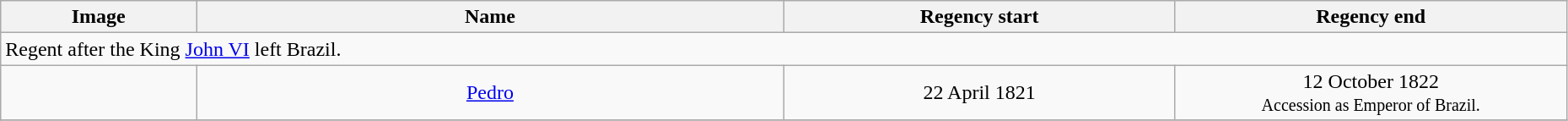<table width=98% class="wikitable">
<tr>
<th width=10%>Image</th>
<th width=30%>Name</th>
<th width=20%>Regency start</th>
<th width=20%>Regency end</th>
</tr>
<tr>
<td width="100%" height="4" colspan="4"><span>Regent</span> after the King <a href='#'>John VI</a> left Brazil.</td>
</tr>
<tr>
<td align="center"></td>
<td align="center"><a href='#'>Pedro</a></td>
<td align="center">22 April 1821</td>
<td align="center">12 October 1822<br><small>Accession as Emperor of Brazil.</small></td>
</tr>
<tr>
</tr>
</table>
